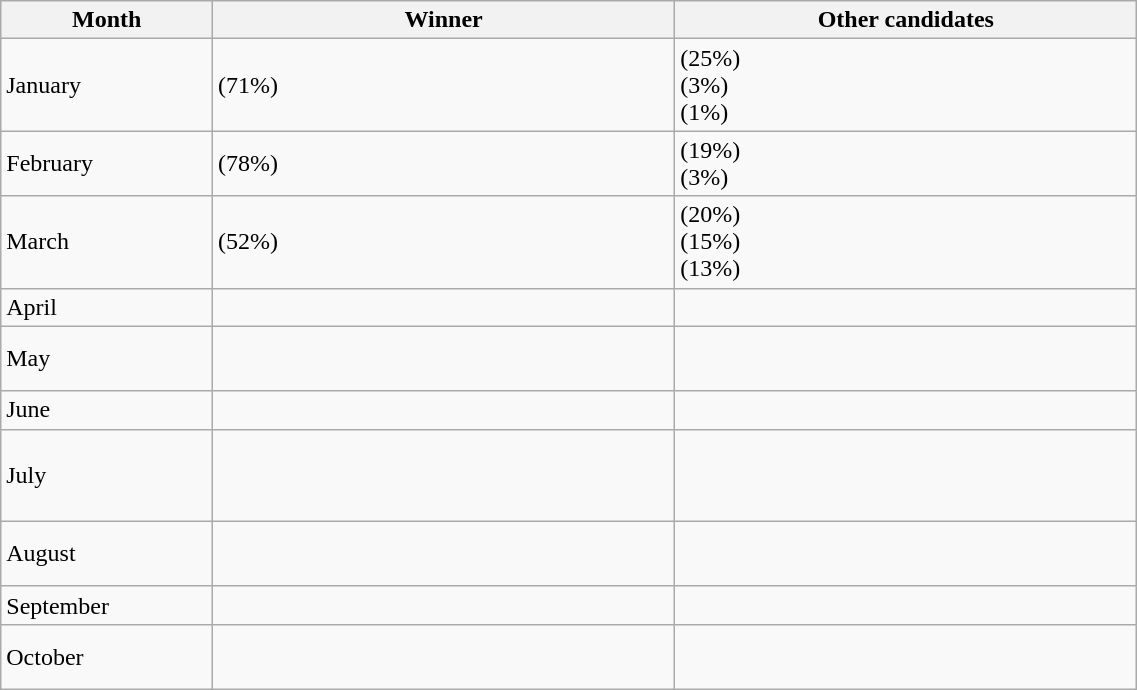<table class="wikitable" style="width: 60%">
<tr>
<th width=20>Month</th>
<th width=158>Winner</th>
<th width=158>Other candidates</th>
</tr>
<tr>
<td>January</td>
<td align=left> (71%)</td>
<td align=left> (25%)<br> (3%)<br> (1%)</td>
</tr>
<tr>
<td>February</td>
<td align=left> (78%)</td>
<td align=left> (19%) <br>  (3%)</td>
</tr>
<tr>
<td>March</td>
<td align=left> (52%)</td>
<td align=left> (20%)<br> (15%)<br> (13%)</td>
</tr>
<tr>
<td>April</td>
<td align=left></td>
<td align=left> <br></td>
</tr>
<tr>
<td>May</td>
<td align=left></td>
<td align=left> <br>  <br> </td>
</tr>
<tr>
<td>June</td>
<td align=left></td>
<td align=left> <br> </td>
</tr>
<tr>
<td>July</td>
<td align=left></td>
<td align=left> <br>  <br>  <br> </td>
</tr>
<tr>
<td>August</td>
<td align=left></td>
<td align=left> <br>  <br> </td>
</tr>
<tr>
<td>September</td>
<td align=left></td>
<td align=left> <br> </td>
</tr>
<tr>
<td>October</td>
<td align=left></td>
<td align=left> <br>  <br> </td>
</tr>
</table>
